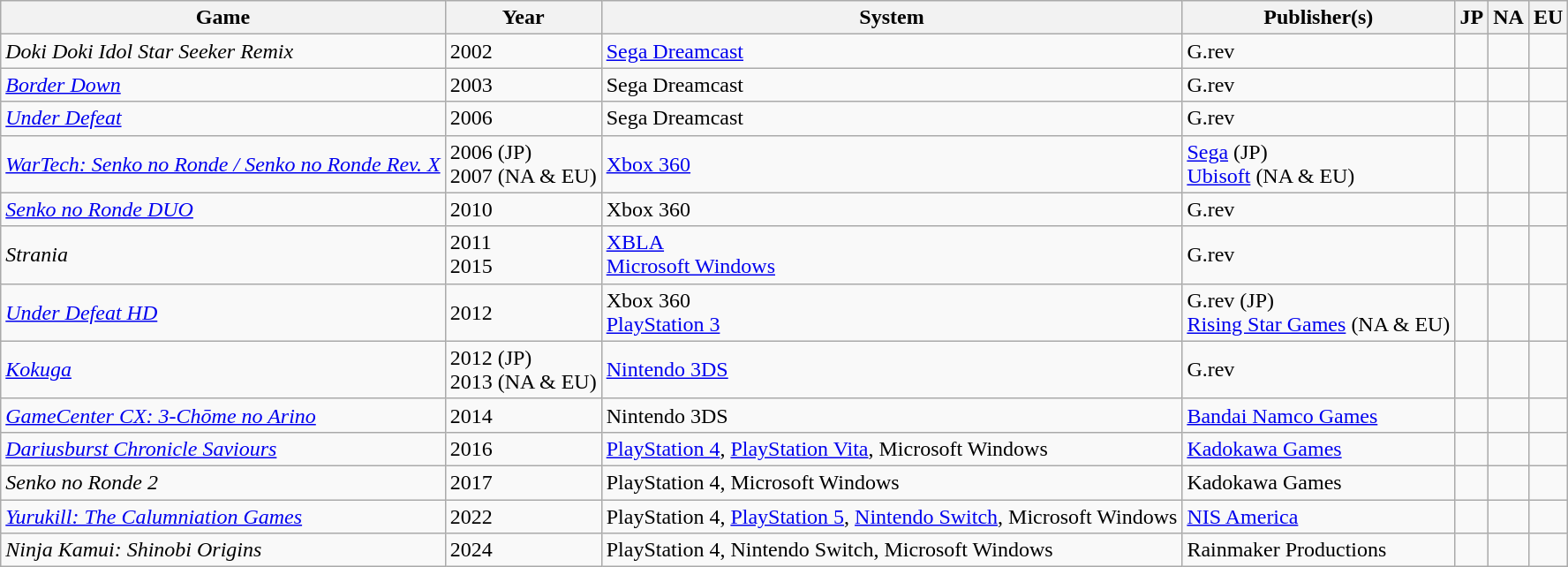<table class="wikitable sortable">
<tr>
<th>Game</th>
<th>Year</th>
<th>System</th>
<th>Publisher(s)</th>
<th>JP</th>
<th>NA</th>
<th>EU</th>
</tr>
<tr>
<td><em>Doki Doki Idol Star Seeker Remix</em></td>
<td>2002</td>
<td><a href='#'>Sega Dreamcast</a></td>
<td>G.rev</td>
<td></td>
<td></td>
<td></td>
</tr>
<tr>
<td><em><a href='#'>Border Down</a></em></td>
<td>2003</td>
<td>Sega Dreamcast</td>
<td>G.rev</td>
<td></td>
<td></td>
<td></td>
</tr>
<tr>
<td><em><a href='#'>Under Defeat</a></em></td>
<td>2006</td>
<td>Sega Dreamcast</td>
<td>G.rev</td>
<td></td>
<td></td>
<td></td>
</tr>
<tr>
<td><em><a href='#'>WarTech: Senko no Ronde / Senko no Ronde Rev. X</a></em></td>
<td>2006 (JP) <br> 2007 (NA & EU)</td>
<td><a href='#'>Xbox 360</a></td>
<td><a href='#'>Sega</a> (JP) <br> <a href='#'>Ubisoft</a> (NA & EU)</td>
<td></td>
<td></td>
<td></td>
</tr>
<tr>
<td><em><a href='#'>Senko no Ronde DUO</a></em></td>
<td>2010</td>
<td>Xbox 360</td>
<td>G.rev</td>
<td></td>
<td></td>
<td></td>
</tr>
<tr>
<td><em>Strania</em></td>
<td>2011 <br> 2015</td>
<td><a href='#'>XBLA</a> <br> <a href='#'>Microsoft Windows</a></td>
<td>G.rev</td>
<td></td>
<td></td>
<td></td>
</tr>
<tr>
<td><em><a href='#'>Under Defeat HD</a></em></td>
<td>2012</td>
<td>Xbox 360 <br> <a href='#'>PlayStation 3</a></td>
<td>G.rev (JP) <br> <a href='#'>Rising Star Games</a> (NA & EU)</td>
<td></td>
<td></td>
<td></td>
</tr>
<tr>
<td><em><a href='#'>Kokuga</a></em></td>
<td>2012 (JP) <br> 2013 (NA & EU)</td>
<td><a href='#'>Nintendo 3DS</a></td>
<td>G.rev</td>
<td></td>
<td></td>
<td></td>
</tr>
<tr>
<td><em><a href='#'>GameCenter CX: 3-Chōme no Arino</a></em></td>
<td>2014</td>
<td>Nintendo 3DS</td>
<td><a href='#'>Bandai Namco Games</a></td>
<td></td>
<td></td>
<td></td>
</tr>
<tr>
<td><em><a href='#'>Dariusburst Chronicle Saviours</a></em></td>
<td>2016</td>
<td><a href='#'>PlayStation 4</a>, <a href='#'>PlayStation Vita</a>, Microsoft Windows</td>
<td><a href='#'>Kadokawa Games</a></td>
<td></td>
<td></td>
<td></td>
</tr>
<tr>
<td><em>Senko no Ronde 2</em></td>
<td>2017</td>
<td>PlayStation 4, Microsoft Windows</td>
<td>Kadokawa Games</td>
<td></td>
<td></td>
<td></td>
</tr>
<tr>
<td><em><a href='#'>Yurukill: The Calumniation Games</a></em> </td>
<td>2022</td>
<td>PlayStation 4, <a href='#'>PlayStation 5</a>, <a href='#'>Nintendo Switch</a>, Microsoft Windows</td>
<td><a href='#'>NIS America</a></td>
<td></td>
<td></td>
<td></td>
</tr>
<tr>
<td><em>Ninja Kamui: Shinobi Origins</em></td>
<td>2024</td>
<td>PlayStation 4, Nintendo Switch, Microsoft Windows</td>
<td>Rainmaker Productions</td>
<td></td>
<td></td>
<td></td>
</tr>
</table>
